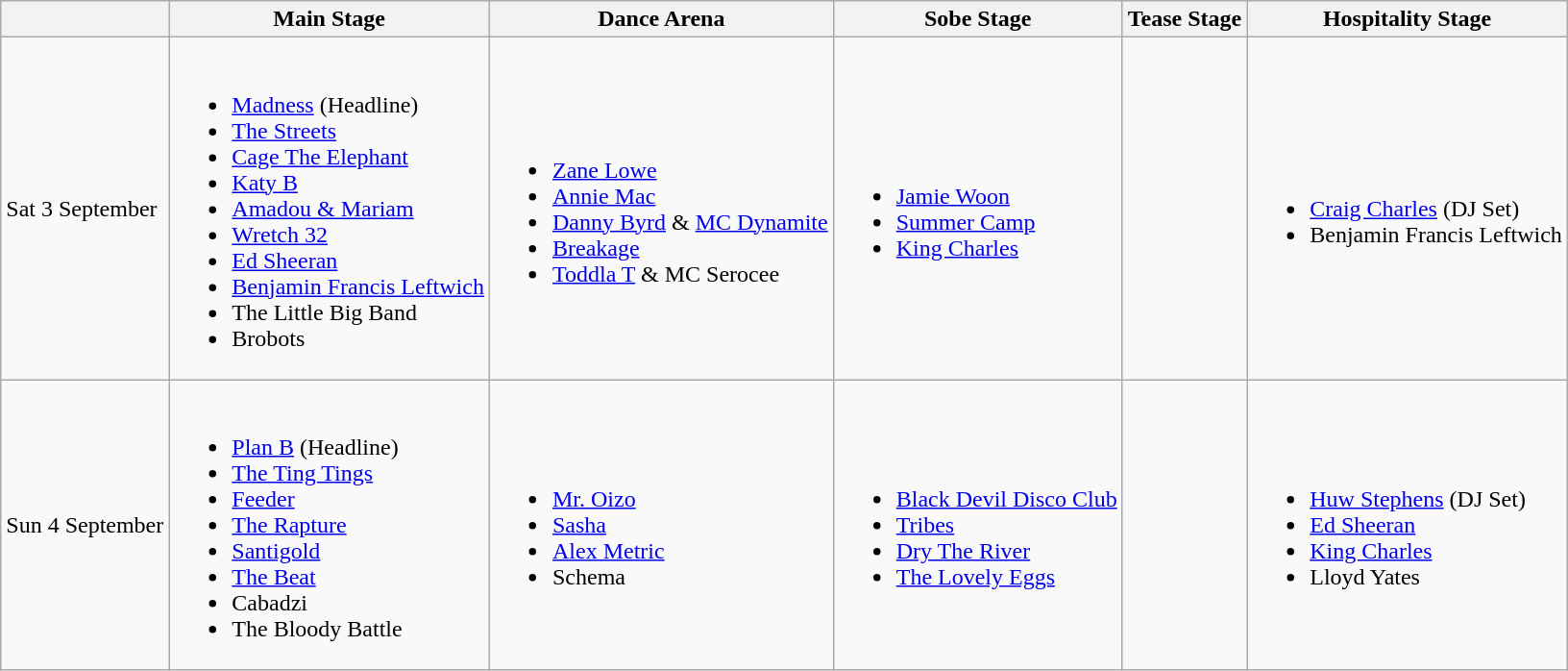<table class="wikitable">
<tr>
<th></th>
<th>Main Stage</th>
<th>Dance Arena</th>
<th>Sobe Stage</th>
<th>Tease Stage</th>
<th>Hospitality Stage</th>
</tr>
<tr>
<td>Sat 3 September</td>
<td><br><ul><li><a href='#'>Madness</a> (Headline)</li><li><a href='#'>The Streets</a></li><li><a href='#'>Cage The Elephant</a></li><li><a href='#'>Katy B</a></li><li><a href='#'>Amadou & Mariam</a></li><li><a href='#'>Wretch 32</a></li><li><a href='#'>Ed Sheeran</a></li><li><a href='#'>Benjamin Francis Leftwich</a></li><li>The Little Big Band</li><li>Brobots</li></ul></td>
<td><br><ul><li><a href='#'>Zane Lowe</a></li><li><a href='#'>Annie Mac</a></li><li><a href='#'>Danny Byrd</a> & <a href='#'>MC Dynamite</a></li><li><a href='#'>Breakage</a></li><li><a href='#'>Toddla T</a> & MC Serocee</li></ul></td>
<td><br><ul><li><a href='#'>Jamie Woon</a></li><li><a href='#'>Summer Camp</a></li><li><a href='#'>King Charles</a></li></ul></td>
<td></td>
<td><br><ul><li><a href='#'>Craig Charles</a> (DJ Set)</li><li>Benjamin Francis Leftwich</li></ul></td>
</tr>
<tr>
<td>Sun 4 September</td>
<td><br><ul><li><a href='#'>Plan B</a> (Headline)</li><li><a href='#'>The Ting Tings</a></li><li><a href='#'>Feeder</a></li><li><a href='#'>The Rapture</a></li><li><a href='#'>Santigold</a></li><li><a href='#'>The Beat</a></li><li>Cabadzi</li><li>The Bloody Battle</li></ul></td>
<td><br><ul><li><a href='#'>Mr. Oizo</a></li><li><a href='#'>Sasha</a></li><li><a href='#'>Alex Metric</a></li><li>Schema</li></ul></td>
<td><br><ul><li><a href='#'>Black Devil Disco Club</a></li><li><a href='#'>Tribes</a></li><li><a href='#'>Dry The River</a></li><li><a href='#'>The Lovely Eggs</a></li></ul></td>
<td></td>
<td><br><ul><li><a href='#'>Huw Stephens</a> (DJ Set)</li><li><a href='#'>Ed Sheeran</a></li><li><a href='#'>King Charles</a></li><li>Lloyd Yates</li></ul></td>
</tr>
</table>
